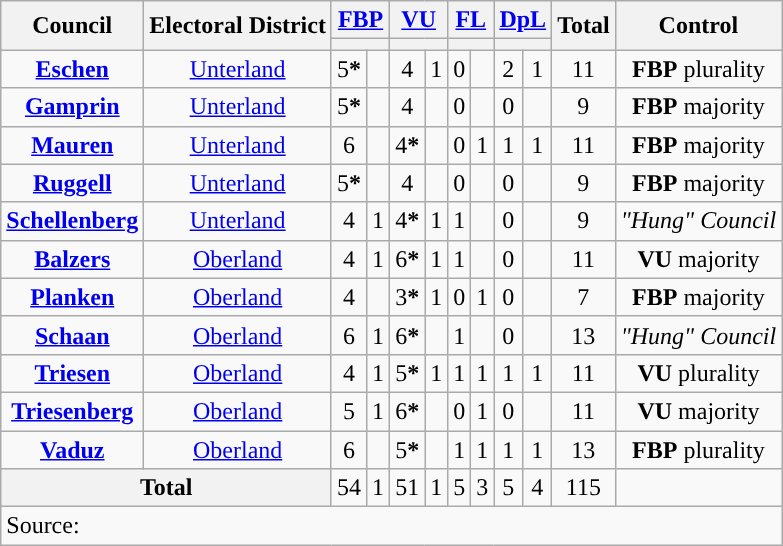<table class="wikitable sortable" style="text-align:center">
<tr>
<th rowspan=2>Council</th>
<th rowspan=2>Electoral District</th>
<th colspan=2><a href='#'>FBP</a><br></th>
<th colspan=2><a href='#'>VU</a><br></th>
<th colspan=2><a href='#'>FL</a><br></th>
<th colspan=2><a href='#'>DpL</a><br></th>
<th rowspan=2>Total</th>
<th rowspan=2>Control</th>
</tr>
<tr>
<th colspan=2 style="color:inherit;background:"></th>
<th colspan=2 style="color:inherit;background:"></th>
<th colspan=2 style="color:inherit;background:"></th>
<th colspan=2 style="color:inherit;background:"></th>
</tr>
<tr>
<td> <strong><a href='#'>Eschen</a></strong></td>
<td><a href='#'>Unterland</a></td>
<td>5<strong>*</strong></td>
<td></td>
<td>4</td>
<td> 1</td>
<td>0</td>
<td></td>
<td>2</td>
<td> 1</td>
<td>11</td>
<td><strong>FBP</strong> plurality</td>
</tr>
<tr>
<td> <strong><a href='#'>Gamprin</a></strong></td>
<td><a href='#'>Unterland</a></td>
<td>5<strong>*</strong></td>
<td></td>
<td>4</td>
<td></td>
<td>0</td>
<td></td>
<td>0</td>
<td></td>
<td>9</td>
<td><strong>FBP</strong> majority</td>
</tr>
<tr>
<td> <strong><a href='#'>Mauren</a></strong></td>
<td><a href='#'>Unterland</a></td>
<td>6</td>
<td></td>
<td>4<strong>*</strong></td>
<td></td>
<td>0</td>
<td> 1</td>
<td>1</td>
<td> 1</td>
<td>11</td>
<td><strong>FBP</strong> majority</td>
</tr>
<tr>
<td> <strong><a href='#'>Ruggell</a></strong></td>
<td><a href='#'>Unterland</a></td>
<td>5<strong>*</strong></td>
<td></td>
<td>4</td>
<td></td>
<td>0</td>
<td></td>
<td>0</td>
<td></td>
<td>9</td>
<td><strong>FBP</strong> majority</td>
</tr>
<tr>
<td>  <strong><a href='#'>Schellenberg</a></strong></td>
<td><a href='#'>Unterland</a></td>
<td>4</td>
<td> 1</td>
<td>4<strong>*</strong></td>
<td> 1</td>
<td>1</td>
<td></td>
<td>0</td>
<td></td>
<td>9</td>
<td><em>"Hung" Council</em></td>
</tr>
<tr>
<td> <strong><a href='#'>Balzers</a></strong></td>
<td><a href='#'>Oberland</a></td>
<td>4</td>
<td> 1</td>
<td>6<strong>*</strong></td>
<td> 1</td>
<td>1</td>
<td></td>
<td>0</td>
<td></td>
<td>11</td>
<td><span><strong>VU</strong> majority</span></td>
</tr>
<tr>
<td> <strong><a href='#'>Planken</a></strong></td>
<td><a href='#'>Oberland</a></td>
<td>4</td>
<td></td>
<td>3<strong>*</strong></td>
<td> 1</td>
<td>0</td>
<td> 1</td>
<td>0</td>
<td></td>
<td>7</td>
<td><strong>FBP</strong> majority</td>
</tr>
<tr>
<td> <strong><a href='#'>Schaan</a></strong></td>
<td><a href='#'>Oberland</a></td>
<td>6</td>
<td> 1</td>
<td>6<strong>*</strong></td>
<td></td>
<td>1</td>
<td></td>
<td>0</td>
<td></td>
<td>13</td>
<td><em>"Hung" Council</em></td>
</tr>
<tr>
<td> <strong><a href='#'>Triesen</a></strong></td>
<td><a href='#'>Oberland</a></td>
<td>4</td>
<td> 1</td>
<td>5<strong>*</strong></td>
<td> 1</td>
<td>1</td>
<td> 1</td>
<td>1</td>
<td> 1</td>
<td>11</td>
<td><span><strong>VU</strong> plurality</span></td>
</tr>
<tr>
<td> <strong><a href='#'>Triesenberg</a></strong></td>
<td><a href='#'>Oberland</a></td>
<td>5</td>
<td> 1</td>
<td>6<strong>*</strong></td>
<td></td>
<td>0</td>
<td> 1</td>
<td>0</td>
<td></td>
<td>11</td>
<td><span><strong>VU</strong> majority</span></td>
</tr>
<tr>
<td> <strong><a href='#'>Vaduz</a></strong></td>
<td><a href='#'>Oberland</a></td>
<td>6</td>
<td></td>
<td>5<strong>*</strong></td>
<td></td>
<td>1</td>
<td> 1</td>
<td>1</td>
<td> 1</td>
<td>13</td>
<td><strong>FBP</strong> plurality</td>
</tr>
<tr>
<th colspan=2>Total</th>
<td>54</td>
<td> 1</td>
<td>51</td>
<td> 1</td>
<td>5</td>
<td> 3</td>
<td>5</td>
<td> 4</td>
<td>115</td>
<td></td>
</tr>
<tr>
<td colspan="12" style="text-align:left">Source: </td>
</tr>
</table>
